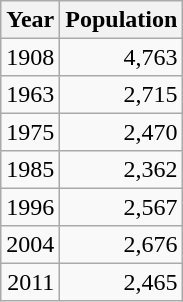<table class="wikitable" style="line-height:1.1em;">
<tr>
<th>Year</th>
<th>Population</th>
</tr>
<tr align="right">
<td>1908</td>
<td>4,763</td>
</tr>
<tr align="right">
<td>1963</td>
<td>2,715</td>
</tr>
<tr align="right">
<td>1975</td>
<td>2,470</td>
</tr>
<tr align="right">
<td>1985</td>
<td>2,362</td>
</tr>
<tr align="right">
<td>1996</td>
<td>2,567</td>
</tr>
<tr align="right">
<td>2004</td>
<td>2,676</td>
</tr>
<tr align="right">
<td>2011</td>
<td>2,465</td>
</tr>
</table>
